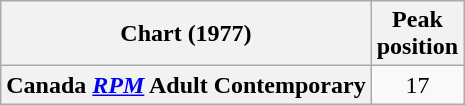<table class="wikitable plainrowheaders">
<tr>
<th scope="col">Chart (1977)</th>
<th scope="col">Peak<br>position</th>
</tr>
<tr>
<th scope="row">Canada <em><a href='#'>RPM</a></em> Adult Contemporary</th>
<td style="text-align:center;">17</td>
</tr>
</table>
